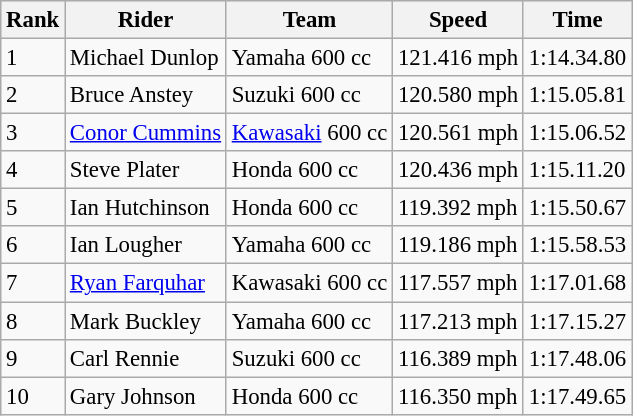<table class="wikitable" style="font-size: 95%;">
<tr style="background:#efefef;">
<th>Rank</th>
<th>Rider</th>
<th>Team</th>
<th>Speed</th>
<th>Time</th>
</tr>
<tr>
<td>1</td>
<td> Michael Dunlop</td>
<td>Yamaha 600 cc</td>
<td>121.416 mph</td>
<td>1:14.34.80</td>
</tr>
<tr>
<td>2</td>
<td> Bruce Anstey</td>
<td>Suzuki 600 cc</td>
<td>120.580 mph</td>
<td>1:15.05.81</td>
</tr>
<tr>
<td>3</td>
<td> <a href='#'>Conor Cummins</a></td>
<td><a href='#'>Kawasaki</a> 600 cc</td>
<td>120.561 mph</td>
<td>1:15.06.52</td>
</tr>
<tr>
<td>4</td>
<td> Steve Plater</td>
<td>Honda 600 cc</td>
<td>120.436 mph</td>
<td>1:15.11.20</td>
</tr>
<tr>
<td>5</td>
<td> Ian Hutchinson</td>
<td>Honda 600 cc</td>
<td>119.392 mph</td>
<td>1:15.50.67</td>
</tr>
<tr>
<td>6</td>
<td> Ian Lougher</td>
<td>Yamaha 600 cc</td>
<td>119.186 mph</td>
<td>1:15.58.53</td>
</tr>
<tr>
<td>7</td>
<td> <a href='#'>Ryan Farquhar</a></td>
<td>Kawasaki 600 cc</td>
<td>117.557 mph</td>
<td>1:17.01.68</td>
</tr>
<tr>
<td>8</td>
<td> Mark Buckley</td>
<td>Yamaha 600 cc</td>
<td>117.213 mph</td>
<td>1:17.15.27</td>
</tr>
<tr>
<td>9</td>
<td> Carl Rennie</td>
<td>Suzuki 600 cc</td>
<td>116.389 mph</td>
<td>1:17.48.06</td>
</tr>
<tr>
<td>10</td>
<td> Gary Johnson</td>
<td>Honda 600 cc</td>
<td>116.350 mph</td>
<td>1:17.49.65</td>
</tr>
</table>
